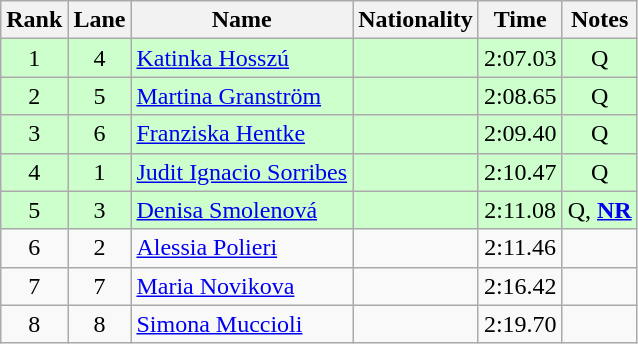<table class="wikitable sortable" style="text-align:center">
<tr>
<th>Rank</th>
<th>Lane</th>
<th>Name</th>
<th>Nationality</th>
<th>Time</th>
<th>Notes</th>
</tr>
<tr bgcolor=ccffcc>
<td>1</td>
<td>4</td>
<td align=left><a href='#'>Katinka Hosszú</a></td>
<td align=left></td>
<td>2:07.03</td>
<td>Q</td>
</tr>
<tr bgcolor=ccffcc>
<td>2</td>
<td>5</td>
<td align=left><a href='#'>Martina Granström</a></td>
<td align=left></td>
<td>2:08.65</td>
<td>Q</td>
</tr>
<tr bgcolor=ccffcc>
<td>3</td>
<td>6</td>
<td align=left><a href='#'>Franziska Hentke</a></td>
<td align=left></td>
<td>2:09.40</td>
<td>Q</td>
</tr>
<tr bgcolor=ccffcc>
<td>4</td>
<td>1</td>
<td align=left><a href='#'>Judit Ignacio Sorribes</a></td>
<td align=left></td>
<td>2:10.47</td>
<td>Q</td>
</tr>
<tr bgcolor=ccffcc>
<td>5</td>
<td>3</td>
<td align=left><a href='#'>Denisa Smolenová</a></td>
<td align=left></td>
<td>2:11.08</td>
<td>Q, <strong><a href='#'>NR</a></strong></td>
</tr>
<tr>
<td>6</td>
<td>2</td>
<td align=left><a href='#'>Alessia Polieri</a></td>
<td align=left></td>
<td>2:11.46</td>
<td></td>
</tr>
<tr>
<td>7</td>
<td>7</td>
<td align=left><a href='#'>Maria Novikova</a></td>
<td align=left></td>
<td>2:16.42</td>
<td></td>
</tr>
<tr>
<td>8</td>
<td>8</td>
<td align=left><a href='#'>Simona Muccioli</a></td>
<td align=left></td>
<td>2:19.70</td>
<td></td>
</tr>
</table>
